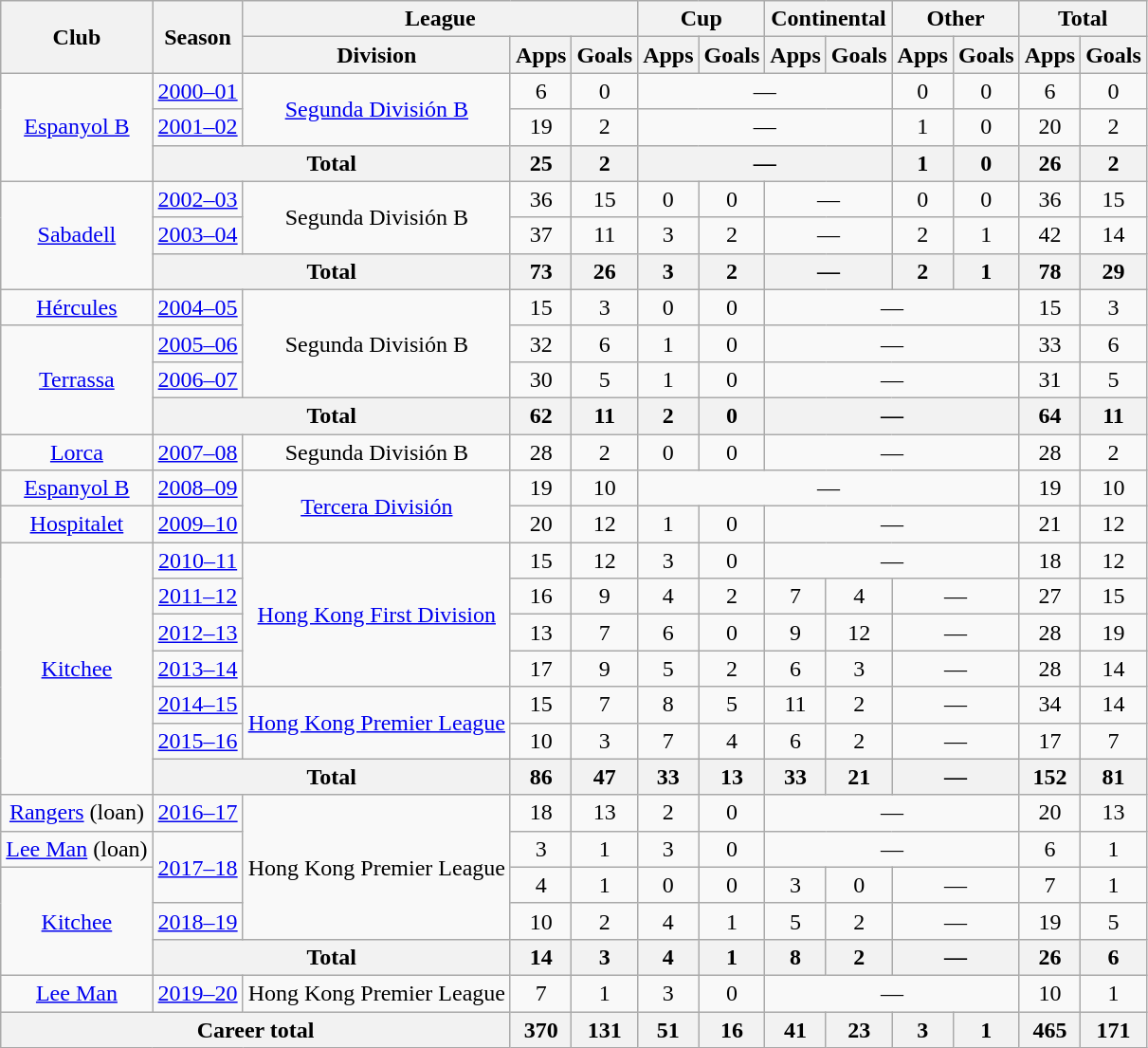<table class="wikitable" style="text-align: center;">
<tr>
<th rowspan="2">Club</th>
<th rowspan="2">Season</th>
<th colspan="3">League</th>
<th colspan="2">Cup</th>
<th colspan="2">Continental</th>
<th colspan="2">Other</th>
<th colspan="2">Total</th>
</tr>
<tr>
<th>Division</th>
<th>Apps</th>
<th>Goals</th>
<th>Apps</th>
<th>Goals</th>
<th>Apps</th>
<th>Goals</th>
<th>Apps</th>
<th>Goals</th>
<th>Apps</th>
<th>Goals</th>
</tr>
<tr>
<td rowspan="3"><a href='#'>Espanyol B</a></td>
<td><a href='#'>2000–01</a></td>
<td rowspan="2"><a href='#'>Segunda División B</a></td>
<td>6</td>
<td>0</td>
<td colspan="4">—</td>
<td>0</td>
<td>0</td>
<td>6</td>
<td>0</td>
</tr>
<tr>
<td><a href='#'>2001–02</a></td>
<td>19</td>
<td>2</td>
<td colspan="4">—</td>
<td>1</td>
<td>0</td>
<td>20</td>
<td>2</td>
</tr>
<tr>
<th colspan="2">Total</th>
<th>25</th>
<th>2</th>
<th colspan="4">—</th>
<th>1</th>
<th>0</th>
<th>26</th>
<th>2</th>
</tr>
<tr>
<td rowspan="3"><a href='#'>Sabadell</a></td>
<td><a href='#'>2002–03</a></td>
<td rowspan="2">Segunda División B</td>
<td>36</td>
<td>15</td>
<td>0</td>
<td>0</td>
<td colspan="2">—</td>
<td>0</td>
<td>0</td>
<td>36</td>
<td>15</td>
</tr>
<tr>
<td><a href='#'>2003–04</a></td>
<td>37</td>
<td>11</td>
<td>3</td>
<td>2</td>
<td colspan="2">—</td>
<td>2</td>
<td>1</td>
<td>42</td>
<td>14</td>
</tr>
<tr>
<th colspan="2">Total</th>
<th>73</th>
<th>26</th>
<th>3</th>
<th>2</th>
<th colspan="2">—</th>
<th>2</th>
<th>1</th>
<th>78</th>
<th>29</th>
</tr>
<tr>
<td><a href='#'>Hércules</a></td>
<td><a href='#'>2004–05</a></td>
<td rowspan="3">Segunda División B</td>
<td>15</td>
<td>3</td>
<td>0</td>
<td>0</td>
<td colspan="4">—</td>
<td>15</td>
<td>3</td>
</tr>
<tr>
<td rowspan="3"><a href='#'>Terrassa</a></td>
<td><a href='#'>2005–06</a></td>
<td>32</td>
<td>6</td>
<td>1</td>
<td>0</td>
<td colspan="4">—</td>
<td>33</td>
<td>6</td>
</tr>
<tr>
<td><a href='#'>2006–07</a></td>
<td>30</td>
<td>5</td>
<td>1</td>
<td>0</td>
<td colspan="4">—</td>
<td>31</td>
<td>5</td>
</tr>
<tr>
<th colspan="2">Total</th>
<th>62</th>
<th>11</th>
<th>2</th>
<th>0</th>
<th colspan="4">—</th>
<th>64</th>
<th>11</th>
</tr>
<tr>
<td><a href='#'>Lorca</a></td>
<td><a href='#'>2007–08</a></td>
<td>Segunda División B</td>
<td>28</td>
<td>2</td>
<td>0</td>
<td>0</td>
<td colspan="4">—</td>
<td>28</td>
<td>2</td>
</tr>
<tr>
<td><a href='#'>Espanyol B</a></td>
<td><a href='#'>2008–09</a></td>
<td rowspan="2"><a href='#'>Tercera División</a></td>
<td>19</td>
<td>10</td>
<td colspan="6">—</td>
<td>19</td>
<td>10</td>
</tr>
<tr>
<td><a href='#'>Hospitalet</a></td>
<td><a href='#'>2009–10</a></td>
<td>20</td>
<td>12</td>
<td>1</td>
<td>0</td>
<td colspan="4">—</td>
<td>21</td>
<td>12</td>
</tr>
<tr>
<td rowspan="7"><a href='#'>Kitchee</a></td>
<td><a href='#'>2010–11</a></td>
<td rowspan="4"><a href='#'>Hong Kong First Division</a></td>
<td>15</td>
<td>12</td>
<td>3</td>
<td>0</td>
<td colspan="4">—</td>
<td>18</td>
<td>12</td>
</tr>
<tr>
<td><a href='#'>2011–12</a></td>
<td>16</td>
<td>9</td>
<td>4</td>
<td>2</td>
<td>7</td>
<td>4</td>
<td colspan="2">—</td>
<td>27</td>
<td>15</td>
</tr>
<tr>
<td><a href='#'>2012–13</a></td>
<td>13</td>
<td>7</td>
<td>6</td>
<td>0</td>
<td>9</td>
<td>12</td>
<td colspan="2">—</td>
<td>28</td>
<td>19</td>
</tr>
<tr>
<td><a href='#'>2013–14</a></td>
<td>17</td>
<td>9</td>
<td>5</td>
<td>2</td>
<td>6</td>
<td>3</td>
<td colspan="2">—</td>
<td>28</td>
<td>14</td>
</tr>
<tr>
<td><a href='#'>2014–15</a></td>
<td rowspan="2"><a href='#'>Hong Kong Premier League</a></td>
<td>15</td>
<td>7</td>
<td>8</td>
<td>5</td>
<td>11</td>
<td>2</td>
<td colspan="2">—</td>
<td>34</td>
<td>14</td>
</tr>
<tr>
<td><a href='#'>2015–16</a></td>
<td>10</td>
<td>3</td>
<td>7</td>
<td>4</td>
<td>6</td>
<td>2</td>
<td colspan="2">—</td>
<td>17</td>
<td>7</td>
</tr>
<tr>
<th colspan="2">Total</th>
<th>86</th>
<th>47</th>
<th>33</th>
<th>13</th>
<th>33</th>
<th>21</th>
<th colspan="2">—</th>
<th>152</th>
<th>81</th>
</tr>
<tr>
<td><a href='#'>Rangers</a> (loan)</td>
<td><a href='#'>2016–17</a></td>
<td rowspan="4">Hong Kong Premier League</td>
<td>18</td>
<td>13</td>
<td>2</td>
<td>0</td>
<td colspan="4">—</td>
<td>20</td>
<td>13</td>
</tr>
<tr>
<td><a href='#'>Lee Man</a> (loan)</td>
<td rowspan="2"><a href='#'>2017–18</a></td>
<td>3</td>
<td>1</td>
<td>3</td>
<td>0</td>
<td colspan="4">—</td>
<td>6</td>
<td>1</td>
</tr>
<tr>
<td rowspan="3"><a href='#'>Kitchee</a></td>
<td>4</td>
<td>1</td>
<td>0</td>
<td>0</td>
<td>3</td>
<td>0</td>
<td colspan="2">—</td>
<td>7</td>
<td>1</td>
</tr>
<tr>
<td><a href='#'>2018–19</a></td>
<td>10</td>
<td>2</td>
<td>4</td>
<td>1</td>
<td>5</td>
<td>2</td>
<td colspan="2">—</td>
<td>19</td>
<td>5</td>
</tr>
<tr>
<th colspan="2">Total</th>
<th>14</th>
<th>3</th>
<th>4</th>
<th>1</th>
<th>8</th>
<th>2</th>
<th colspan="2">—</th>
<th>26</th>
<th>6</th>
</tr>
<tr>
<td><a href='#'>Lee Man</a></td>
<td><a href='#'>2019–20</a></td>
<td>Hong Kong Premier League</td>
<td>7</td>
<td>1</td>
<td>3</td>
<td>0</td>
<td colspan="4">—</td>
<td>10</td>
<td>1</td>
</tr>
<tr>
<th colspan="3">Career total</th>
<th>370</th>
<th>131</th>
<th>51</th>
<th>16</th>
<th>41</th>
<th>23</th>
<th>3</th>
<th>1</th>
<th>465</th>
<th>171</th>
</tr>
</table>
